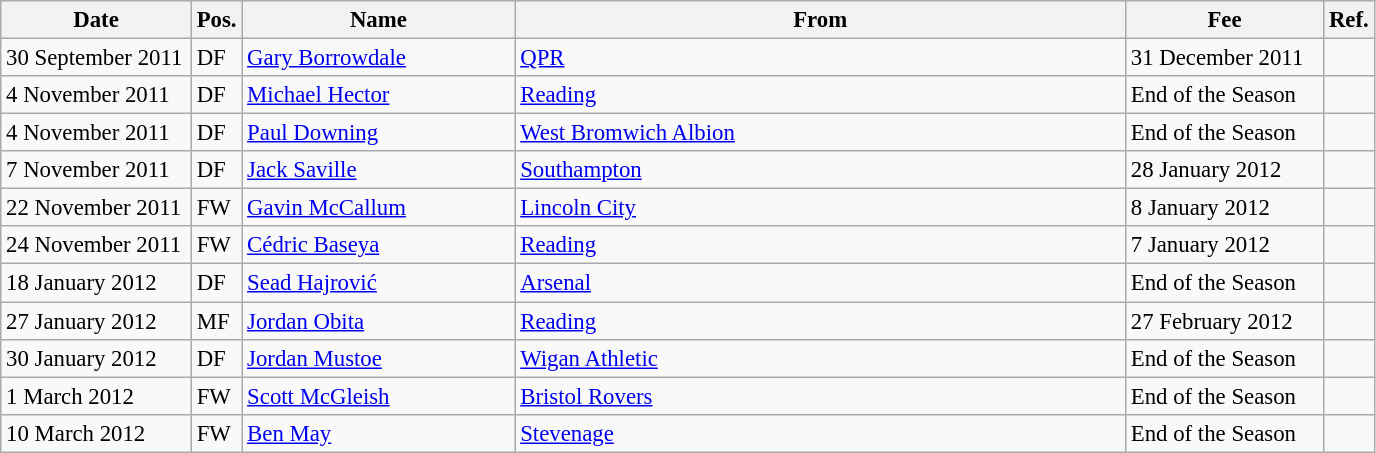<table class="wikitable" style="font-size:95%;">
<tr>
<th style="width:120px;">Date</th>
<th style="width:25px;">Pos.</th>
<th style="width:175px;">Name</th>
<th style="width:400px;">From</th>
<th style="width:125px;">Fee</th>
<th style="width:25px;">Ref.</th>
</tr>
<tr>
<td>30 September 2011</td>
<td>DF</td>
<td> <a href='#'>Gary Borrowdale</a></td>
<td> <a href='#'>QPR</a></td>
<td>31 December 2011</td>
<td></td>
</tr>
<tr>
<td>4 November 2011</td>
<td>DF</td>
<td> <a href='#'>Michael Hector</a></td>
<td> <a href='#'>Reading</a></td>
<td>End of the Season</td>
<td></td>
</tr>
<tr>
<td>4 November 2011</td>
<td>DF</td>
<td> <a href='#'>Paul Downing</a></td>
<td> <a href='#'>West Bromwich Albion</a></td>
<td>End of the Season</td>
<td></td>
</tr>
<tr>
<td>7 November 2011</td>
<td>DF</td>
<td> <a href='#'>Jack Saville</a></td>
<td> <a href='#'>Southampton</a></td>
<td>28 January 2012</td>
<td></td>
</tr>
<tr>
<td>22 November 2011</td>
<td>FW</td>
<td> <a href='#'>Gavin McCallum</a></td>
<td> <a href='#'>Lincoln City</a></td>
<td>8 January 2012</td>
<td></td>
</tr>
<tr>
<td>24 November 2011</td>
<td>FW</td>
<td> <a href='#'>Cédric Baseya</a></td>
<td> <a href='#'>Reading</a></td>
<td>7 January 2012</td>
<td></td>
</tr>
<tr>
<td>18 January 2012</td>
<td>DF</td>
<td> <a href='#'>Sead Hajrović</a></td>
<td> <a href='#'>Arsenal</a></td>
<td>End of the Season</td>
<td></td>
</tr>
<tr>
<td>27 January 2012</td>
<td>MF</td>
<td> <a href='#'>Jordan Obita</a></td>
<td> <a href='#'>Reading</a></td>
<td>27 February 2012</td>
<td></td>
</tr>
<tr>
<td>30 January 2012</td>
<td>DF</td>
<td> <a href='#'>Jordan Mustoe</a></td>
<td> <a href='#'>Wigan Athletic</a></td>
<td>End of the Season</td>
<td></td>
</tr>
<tr>
<td>1 March 2012</td>
<td>FW</td>
<td> <a href='#'>Scott McGleish</a></td>
<td> <a href='#'>Bristol Rovers</a></td>
<td>End of the Season</td>
<td></td>
</tr>
<tr>
<td>10 March 2012</td>
<td>FW</td>
<td> <a href='#'>Ben May</a></td>
<td> <a href='#'>Stevenage</a></td>
<td>End of the Season</td>
<td></td>
</tr>
</table>
